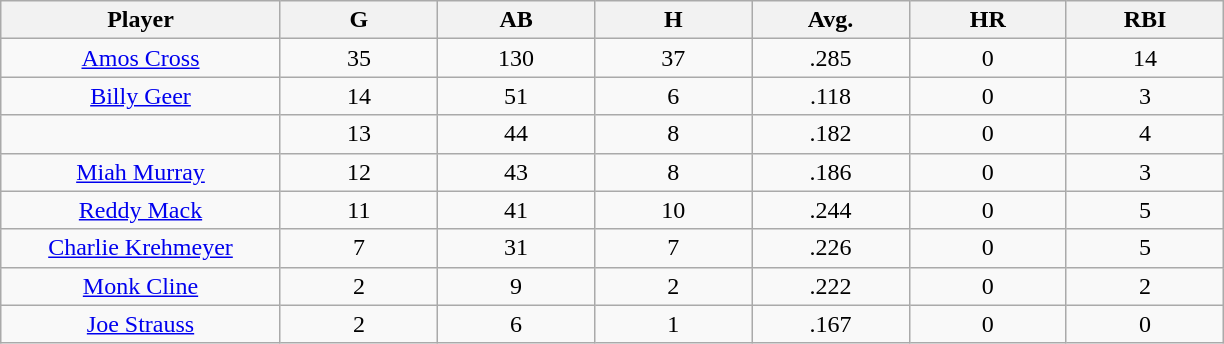<table class="wikitable sortable">
<tr>
<th bgcolor="#DDDDFF" width="16%">Player</th>
<th bgcolor="#DDDDFF" width="9%">G</th>
<th bgcolor="#DDDDFF" width="9%">AB</th>
<th bgcolor="#DDDDFF" width="9%">H</th>
<th bgcolor="#DDDDFF" width="9%">Avg.</th>
<th bgcolor="#DDDDFF" width="9%">HR</th>
<th bgcolor="#DDDDFF" width="9%">RBI</th>
</tr>
<tr align="center">
<td><a href='#'>Amos Cross</a></td>
<td>35</td>
<td>130</td>
<td>37</td>
<td>.285</td>
<td>0</td>
<td>14</td>
</tr>
<tr align=center>
<td><a href='#'>Billy Geer</a></td>
<td>14</td>
<td>51</td>
<td>6</td>
<td>.118</td>
<td>0</td>
<td>3</td>
</tr>
<tr align=center>
<td></td>
<td>13</td>
<td>44</td>
<td>8</td>
<td>.182</td>
<td>0</td>
<td>4</td>
</tr>
<tr align="center">
<td><a href='#'>Miah Murray</a></td>
<td>12</td>
<td>43</td>
<td>8</td>
<td>.186</td>
<td>0</td>
<td>3</td>
</tr>
<tr align=center>
<td><a href='#'>Reddy Mack</a></td>
<td>11</td>
<td>41</td>
<td>10</td>
<td>.244</td>
<td>0</td>
<td>5</td>
</tr>
<tr align=center>
<td><a href='#'>Charlie Krehmeyer</a></td>
<td>7</td>
<td>31</td>
<td>7</td>
<td>.226</td>
<td>0</td>
<td>5</td>
</tr>
<tr align=center>
<td><a href='#'>Monk Cline</a></td>
<td>2</td>
<td>9</td>
<td>2</td>
<td>.222</td>
<td>0</td>
<td>2</td>
</tr>
<tr align=center>
<td><a href='#'>Joe Strauss</a></td>
<td>2</td>
<td>6</td>
<td>1</td>
<td>.167</td>
<td>0</td>
<td>0</td>
</tr>
</table>
